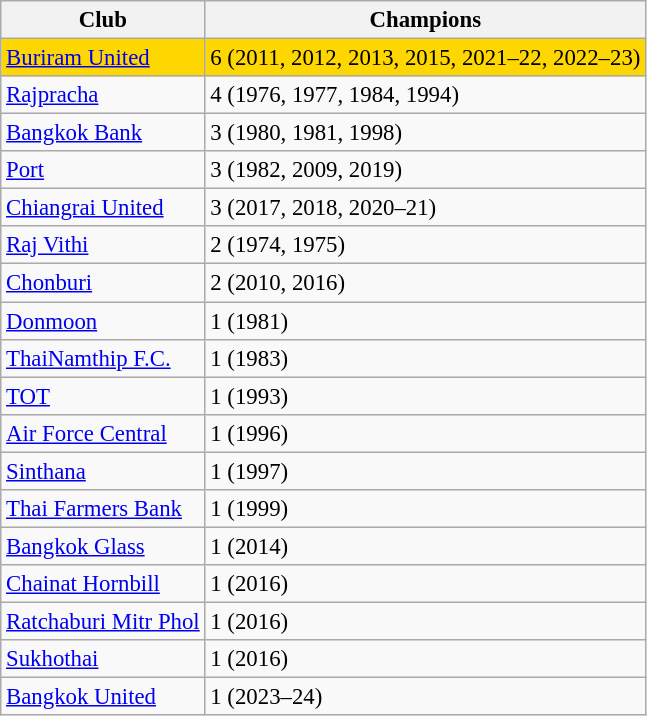<table class="wikitable sortable" style="font-size: 95%;">
<tr>
<th>Club</th>
<th>Champions</th>
</tr>
<tr ! style="background:gold;">
<td><a href='#'>Buriram United</a></td>
<td>6 (2011, 2012, 2013, 2015, 2021–22, 2022–23)</td>
</tr>
<tr>
<td><a href='#'>Rajpracha</a></td>
<td>4 (1976, 1977, 1984, 1994)</td>
</tr>
<tr>
<td><a href='#'>Bangkok Bank</a></td>
<td>3 (1980, 1981, 1998)</td>
</tr>
<tr>
<td><a href='#'>Port</a></td>
<td>3 (1982, 2009, 2019)</td>
</tr>
<tr>
<td><a href='#'>Chiangrai United</a></td>
<td>3 (2017, 2018, 2020–21)</td>
</tr>
<tr>
<td><a href='#'>Raj Vithi</a></td>
<td>2 (1974, 1975)</td>
</tr>
<tr>
<td><a href='#'>Chonburi</a></td>
<td>2 (2010, 2016)</td>
</tr>
<tr>
<td><a href='#'>Donmoon</a></td>
<td>1 (1981)</td>
</tr>
<tr>
<td><a href='#'>ThaiNamthip F.C.</a></td>
<td>1 (1983)</td>
</tr>
<tr>
<td><a href='#'>TOT</a></td>
<td>1 (1993)</td>
</tr>
<tr>
<td><a href='#'>Air Force Central</a></td>
<td>1 (1996)</td>
</tr>
<tr>
<td><a href='#'>Sinthana</a></td>
<td>1 (1997)</td>
</tr>
<tr>
<td><a href='#'>Thai Farmers Bank</a></td>
<td>1 (1999)</td>
</tr>
<tr>
<td><a href='#'>Bangkok Glass</a></td>
<td>1 (2014)</td>
</tr>
<tr>
<td><a href='#'>Chainat Hornbill</a></td>
<td>1 (2016)</td>
</tr>
<tr>
<td><a href='#'>Ratchaburi Mitr Phol</a></td>
<td>1 (2016)</td>
</tr>
<tr>
<td><a href='#'>Sukhothai</a></td>
<td>1 (2016)</td>
</tr>
<tr>
<td><a href='#'>Bangkok United</a></td>
<td>1 (2023–24)</td>
</tr>
</table>
